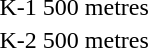<table>
<tr valign="top">
<td>K-1 500 metres<br></td>
<td></td>
<td></td>
<td></td>
</tr>
<tr valign="top">
<td>K-2 500 metres<br></td>
<td></td>
<td></td>
<td></td>
</tr>
</table>
